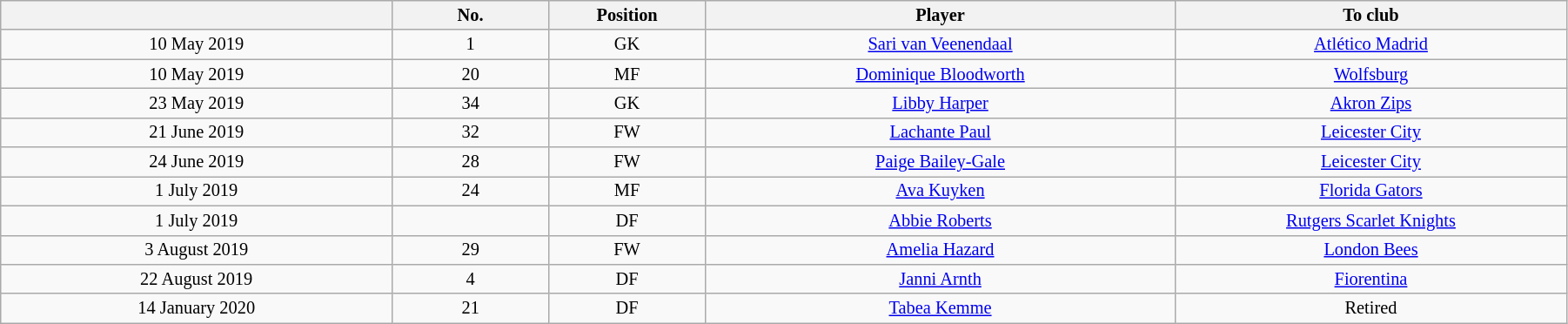<table class="wikitable sortable" style="width:95%; text-align:center; font-size:85%; text-align:center;">
<tr>
<th width="25%"></th>
<th width="10%">No.</th>
<th width="10%">Position</th>
<th>Player</th>
<th width="25%">To club</th>
</tr>
<tr>
<td>10 May 2019</td>
<td>1</td>
<td>GK</td>
<td> <a href='#'>Sari van Veenendaal</a></td>
<td> <a href='#'>Atlético Madrid</a></td>
</tr>
<tr>
<td>10 May 2019</td>
<td>20</td>
<td>MF</td>
<td> <a href='#'>Dominique Bloodworth</a></td>
<td> <a href='#'>Wolfsburg</a></td>
</tr>
<tr>
<td>23 May 2019</td>
<td>34</td>
<td>GK</td>
<td> <a href='#'>Libby Harper</a></td>
<td> <a href='#'>Akron Zips</a></td>
</tr>
<tr>
<td>21 June 2019</td>
<td>32</td>
<td>FW</td>
<td> <a href='#'>Lachante Paul</a></td>
<td> <a href='#'>Leicester City</a></td>
</tr>
<tr>
<td>24 June 2019</td>
<td>28</td>
<td>FW</td>
<td> <a href='#'>Paige Bailey-Gale</a></td>
<td> <a href='#'>Leicester City</a></td>
</tr>
<tr>
<td>1 July 2019</td>
<td>24</td>
<td>MF</td>
<td> <a href='#'>Ava Kuyken</a></td>
<td><a href='#'>Florida Gators</a></td>
</tr>
<tr>
<td>1 July 2019</td>
<td></td>
<td>DF</td>
<td> <a href='#'>Abbie Roberts</a></td>
<td> <a href='#'>Rutgers Scarlet Knights</a></td>
</tr>
<tr>
<td>3 August 2019</td>
<td>29</td>
<td>FW</td>
<td> <a href='#'>Amelia Hazard</a></td>
<td> <a href='#'>London Bees</a></td>
</tr>
<tr>
<td>22 August 2019</td>
<td>4</td>
<td>DF</td>
<td> <a href='#'>Janni Arnth</a></td>
<td> <a href='#'>Fiorentina</a></td>
</tr>
<tr>
<td>14 January 2020</td>
<td>21</td>
<td>DF</td>
<td> <a href='#'>Tabea Kemme</a></td>
<td>Retired</td>
</tr>
</table>
